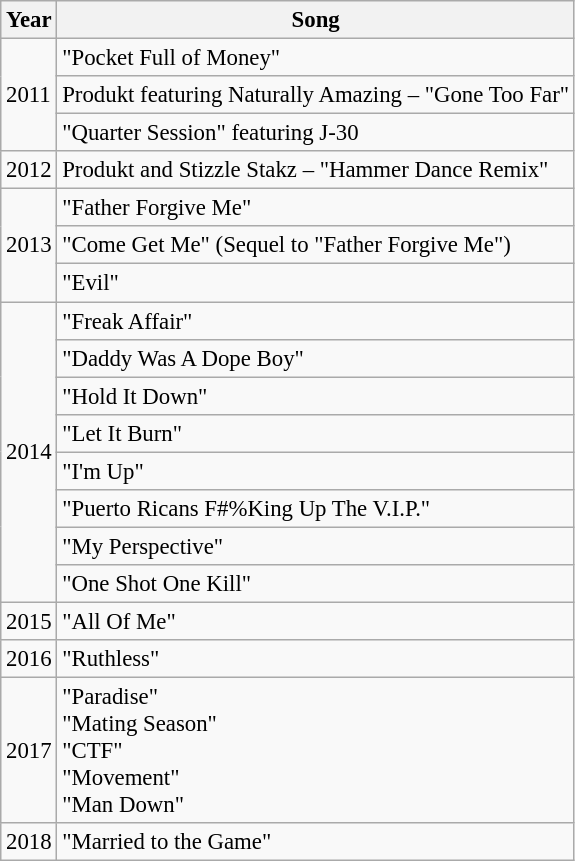<table class="wikitable" style="font-size: 95%;">
<tr>
<th>Year</th>
<th>Song</th>
</tr>
<tr>
<td rowspan="3">2011</td>
<td>"Pocket Full of Money"</td>
</tr>
<tr>
<td>Produkt featuring Naturally Amazing – "Gone Too Far"</td>
</tr>
<tr>
<td>"Quarter Session" featuring J-30</td>
</tr>
<tr>
<td>2012</td>
<td>Produkt and Stizzle Stakz – "Hammer Dance Remix"</td>
</tr>
<tr>
<td rowspan="3">2013</td>
<td>"Father Forgive Me"</td>
</tr>
<tr>
<td>"Come Get Me" (Sequel to "Father Forgive Me")</td>
</tr>
<tr>
<td>"Evil"</td>
</tr>
<tr>
<td rowspan="8">2014</td>
<td>"Freak Affair"</td>
</tr>
<tr>
<td>"Daddy Was A Dope Boy"</td>
</tr>
<tr>
<td>"Hold It Down"</td>
</tr>
<tr>
<td>"Let It Burn"</td>
</tr>
<tr>
<td>"I'm Up"</td>
</tr>
<tr>
<td>"Puerto Ricans F#%King Up The V.I.P."</td>
</tr>
<tr>
<td>"My Perspective"</td>
</tr>
<tr>
<td>"One Shot One Kill"</td>
</tr>
<tr>
<td>2015</td>
<td>"All Of Me"</td>
</tr>
<tr>
<td>2016</td>
<td>"Ruthless"</td>
</tr>
<tr>
<td>2017</td>
<td>"Paradise"<br>"Mating Season"<br>"CTF"<br>"Movement"<br>"Man Down"</td>
</tr>
<tr>
<td>2018</td>
<td>"Married to the Game"</td>
</tr>
</table>
